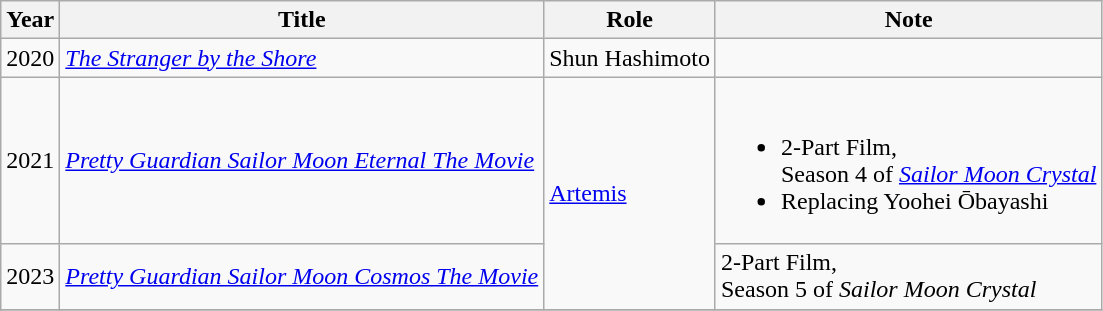<table class="wikitable">
<tr>
<th>Year</th>
<th>Title</th>
<th>Role</th>
<th>Note</th>
</tr>
<tr>
<td>2020</td>
<td><em><a href='#'>The Stranger by the Shore</a></em></td>
<td>Shun Hashimoto</td>
<td></td>
</tr>
<tr>
<td>2021</td>
<td><em><a href='#'>Pretty Guardian Sailor Moon Eternal The Movie</a></em></td>
<td rowspan="2"><a href='#'>Artemis</a></td>
<td><br><ul><li>2-Part Film,<br>Season 4 of <em><a href='#'>Sailor Moon Crystal</a></em> </li><li>Replacing Yoohei Ōbayashi</li></ul></td>
</tr>
<tr>
<td>2023</td>
<td><em><a href='#'>Pretty Guardian Sailor Moon Cosmos The Movie</a></em></td>
<td>2-Part Film,<br>Season 5 of <em>Sailor Moon Crystal</em> </td>
</tr>
<tr>
</tr>
</table>
